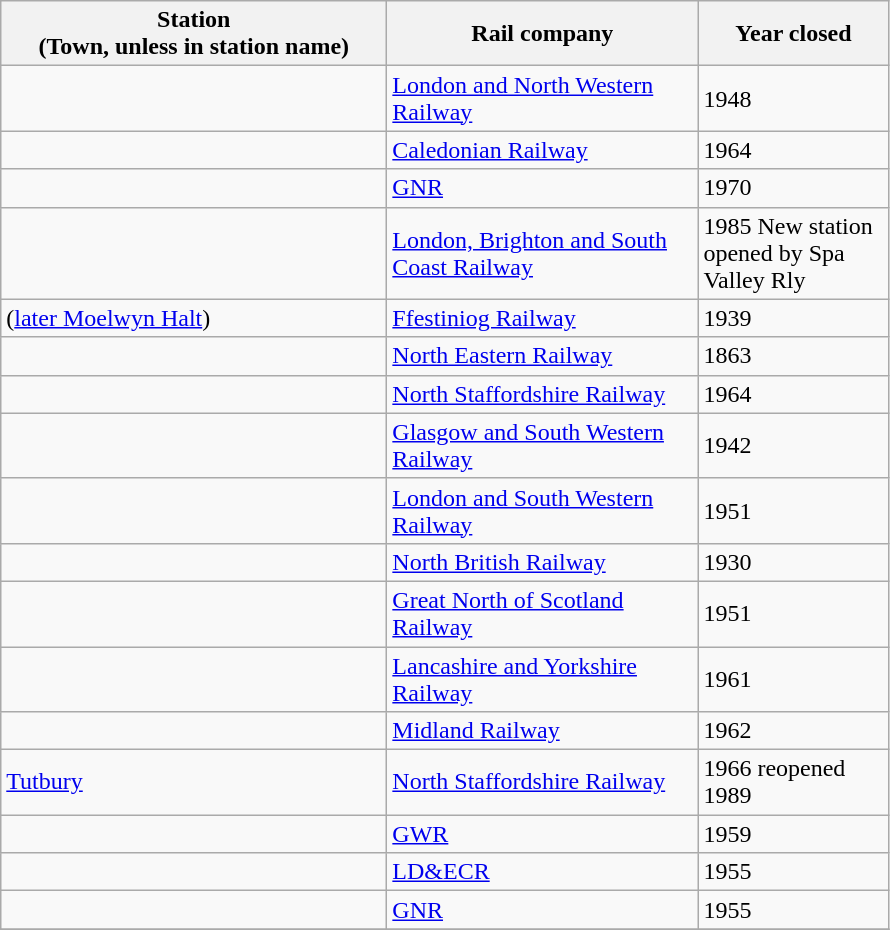<table class="wikitable sortable">
<tr>
<th style="width:250px">Station<br>(Town, unless in station name)</th>
<th style="width:200px">Rail company</th>
<th style="width:120px">Year closed</th>
</tr>
<tr>
<td></td>
<td><a href='#'>London and North Western Railway</a></td>
<td>1948</td>
</tr>
<tr>
<td></td>
<td><a href='#'>Caledonian Railway</a></td>
<td>1964</td>
</tr>
<tr>
<td></td>
<td><a href='#'>GNR</a></td>
<td>1970</td>
</tr>
<tr>
<td></td>
<td><a href='#'>London, Brighton and South Coast Railway</a></td>
<td>1985 New station opened by Spa Valley Rly</td>
</tr>
<tr>
<td> (<a href='#'>later Moelwyn Halt</a>)</td>
<td><a href='#'>Ffestiniog Railway</a></td>
<td>1939</td>
</tr>
<tr>
<td></td>
<td><a href='#'>North Eastern Railway</a></td>
<td>1863</td>
</tr>
<tr>
<td></td>
<td><a href='#'>North Staffordshire Railway</a></td>
<td>1964</td>
</tr>
<tr>
<td></td>
<td><a href='#'>Glasgow and South Western Railway</a></td>
<td>1942</td>
</tr>
<tr>
<td></td>
<td><a href='#'>London and South Western Railway</a></td>
<td>1951</td>
</tr>
<tr>
<td></td>
<td><a href='#'>North British Railway</a></td>
<td>1930</td>
</tr>
<tr>
<td></td>
<td><a href='#'>Great North of Scotland Railway</a></td>
<td>1951</td>
</tr>
<tr>
<td></td>
<td><a href='#'>Lancashire and Yorkshire Railway</a></td>
<td>1961</td>
</tr>
<tr>
<td></td>
<td><a href='#'>Midland Railway</a></td>
<td>1962</td>
</tr>
<tr>
<td><a href='#'>Tutbury</a></td>
<td><a href='#'>North Staffordshire Railway</a></td>
<td>1966 reopened 1989</td>
</tr>
<tr>
<td></td>
<td><a href='#'>GWR</a></td>
<td>1959</td>
</tr>
<tr>
<td></td>
<td><a href='#'>LD&ECR</a></td>
<td>1955</td>
</tr>
<tr>
<td></td>
<td><a href='#'>GNR</a></td>
<td>1955</td>
</tr>
<tr>
</tr>
</table>
